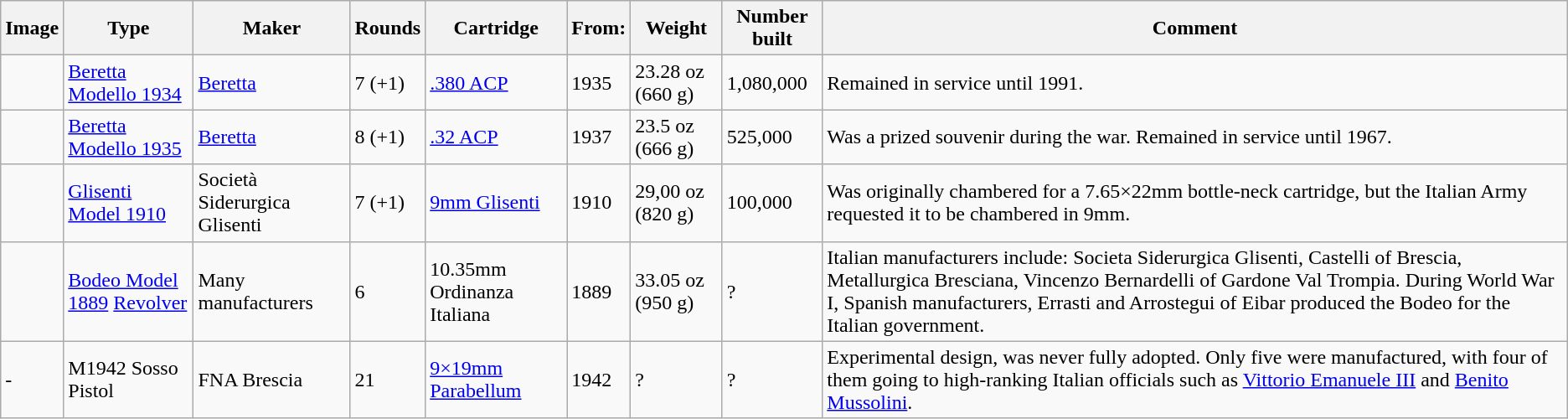<table class="wikitable sortable">
<tr>
<th>Image</th>
<th>Type</th>
<th>Maker</th>
<th>Rounds</th>
<th>Cartridge</th>
<th>From:</th>
<th>Weight</th>
<th>Number built</th>
<th>Comment</th>
</tr>
<tr>
<td></td>
<td><a href='#'>Beretta Modello 1934</a></td>
<td><a href='#'>Beretta</a></td>
<td>7 (+1)</td>
<td><a href='#'>.380 ACP</a></td>
<td>1935</td>
<td>23.28 oz (660 g)</td>
<td>1,080,000</td>
<td>Remained in service until 1991.</td>
</tr>
<tr>
<td></td>
<td><a href='#'>Beretta Modello 1935</a></td>
<td><a href='#'>Beretta</a></td>
<td>8 (+1)</td>
<td><a href='#'>.32 ACP</a></td>
<td>1937</td>
<td>23.5 oz (666 g)</td>
<td>525,000</td>
<td>Was a prized souvenir during the war. Remained in service until 1967.</td>
</tr>
<tr>
<td></td>
<td><a href='#'>Glisenti Model 1910</a></td>
<td>Società Siderurgica Glisenti</td>
<td>7 (+1)</td>
<td><a href='#'>9mm Glisenti</a></td>
<td>1910</td>
<td>29,00 oz (820 g)</td>
<td>100,000</td>
<td>Was originally chambered for a 7.65×22mm bottle-neck cartridge, but the Italian Army requested it to be chambered in 9mm.</td>
</tr>
<tr>
<td></td>
<td><a href='#'>Bodeo Model 1889</a> <a href='#'>Revolver</a></td>
<td>Many manufacturers</td>
<td>6</td>
<td>10.35mm Ordinanza Italiana</td>
<td>1889</td>
<td>33.05 oz (950 g)</td>
<td>?</td>
<td>Italian manufacturers include: Societa Siderurgica Glisenti, Castelli of Brescia, Metallurgica Bresciana, Vincenzo Bernardelli of Gardone Val Trompia. During World War I, Spanish manufacturers, Errasti and Arrostegui of Eibar produced the Bodeo for the Italian government.</td>
</tr>
<tr>
<td>-</td>
<td>M1942 Sosso Pistol</td>
<td>FNA Brescia</td>
<td>21</td>
<td><a href='#'>9×19mm Parabellum</a></td>
<td>1942</td>
<td>?</td>
<td>?</td>
<td>Experimental design, was never fully adopted. Only five were manufactured, with four of them going to high-ranking Italian officials such as <a href='#'>Vittorio Emanuele III</a> and <a href='#'>Benito Mussolini</a>.</td>
</tr>
</table>
